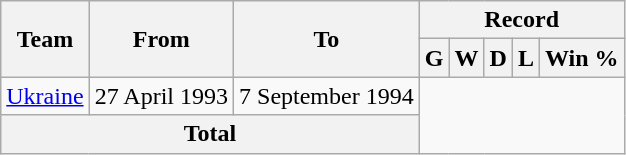<table class="wikitable" style="text-align: center">
<tr>
<th rowspan=2>Team</th>
<th rowspan=2>From</th>
<th rowspan=2>To</th>
<th colspan=5>Record</th>
</tr>
<tr>
<th>G</th>
<th>W</th>
<th>D</th>
<th>L</th>
<th>Win %</th>
</tr>
<tr>
<td align=left> <a href='#'>Ukraine</a></td>
<td align=left>27 April 1993</td>
<td align=left>7 September 1994<br></td>
</tr>
<tr>
<th colspan=3>Total<br></th>
</tr>
</table>
